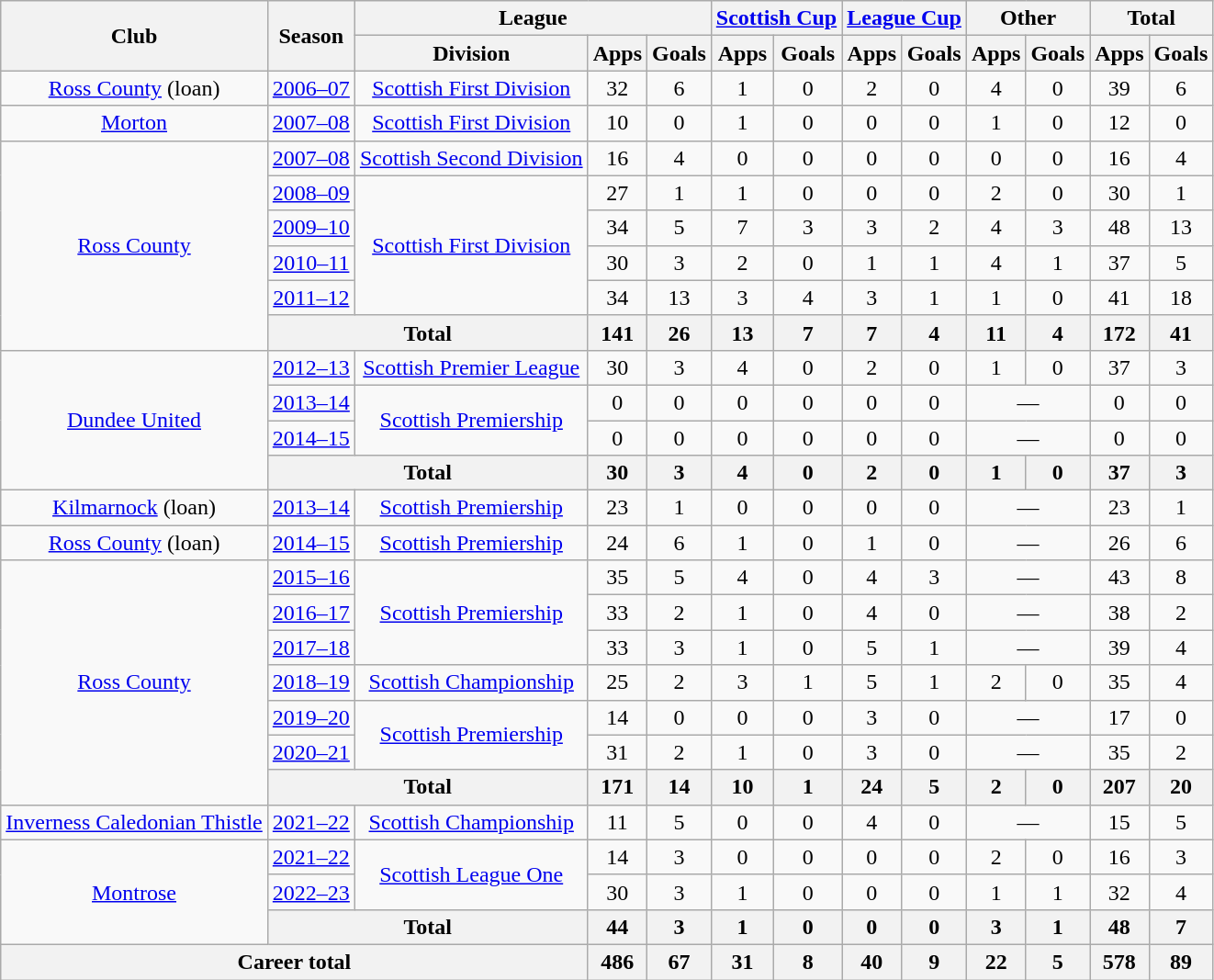<table class="wikitable" style="text-align:center">
<tr>
<th rowspan="2">Club</th>
<th rowspan="2">Season</th>
<th colspan="3">League</th>
<th colspan="2"><a href='#'>Scottish Cup</a></th>
<th colspan="2"><a href='#'>League Cup</a></th>
<th colspan="2">Other</th>
<th colspan="2">Total</th>
</tr>
<tr>
<th>Division</th>
<th>Apps</th>
<th>Goals</th>
<th>Apps</th>
<th>Goals</th>
<th>Apps</th>
<th>Goals</th>
<th>Apps</th>
<th>Goals</th>
<th>Apps</th>
<th>Goals</th>
</tr>
<tr>
<td><a href='#'>Ross County</a> (loan)</td>
<td><a href='#'>2006–07</a></td>
<td><a href='#'>Scottish First Division</a></td>
<td>32</td>
<td>6</td>
<td>1</td>
<td>0</td>
<td>2</td>
<td>0</td>
<td>4</td>
<td>0</td>
<td>39</td>
<td>6</td>
</tr>
<tr>
<td><a href='#'>Morton</a></td>
<td><a href='#'>2007–08</a></td>
<td><a href='#'>Scottish First Division</a></td>
<td>10</td>
<td>0</td>
<td>1</td>
<td>0</td>
<td>0</td>
<td>0</td>
<td>1</td>
<td>0</td>
<td>12</td>
<td>0</td>
</tr>
<tr>
<td rowspan="6"><a href='#'>Ross County</a></td>
<td><a href='#'>2007–08</a></td>
<td><a href='#'>Scottish Second Division</a></td>
<td>16</td>
<td>4</td>
<td>0</td>
<td>0</td>
<td>0</td>
<td>0</td>
<td>0</td>
<td>0</td>
<td>16</td>
<td>4</td>
</tr>
<tr>
<td><a href='#'>2008–09</a></td>
<td rowspan="4"><a href='#'>Scottish First Division</a></td>
<td>27</td>
<td>1</td>
<td>1</td>
<td>0</td>
<td>0</td>
<td>0</td>
<td>2</td>
<td>0</td>
<td>30</td>
<td>1</td>
</tr>
<tr>
<td><a href='#'>2009–10</a></td>
<td>34</td>
<td>5</td>
<td>7</td>
<td>3</td>
<td>3</td>
<td>2</td>
<td>4</td>
<td>3</td>
<td>48</td>
<td>13</td>
</tr>
<tr>
<td><a href='#'>2010–11</a></td>
<td>30</td>
<td>3</td>
<td>2</td>
<td>0</td>
<td>1</td>
<td>1</td>
<td>4</td>
<td>1</td>
<td>37</td>
<td>5</td>
</tr>
<tr>
<td><a href='#'>2011–12</a></td>
<td>34</td>
<td>13</td>
<td>3</td>
<td>4</td>
<td>3</td>
<td>1</td>
<td>1</td>
<td>0</td>
<td>41</td>
<td>18</td>
</tr>
<tr>
<th colspan="2">Total</th>
<th>141</th>
<th>26</th>
<th>13</th>
<th>7</th>
<th>7</th>
<th>4</th>
<th>11</th>
<th>4</th>
<th>172</th>
<th>41</th>
</tr>
<tr>
<td rowspan="4"><a href='#'>Dundee United</a></td>
<td><a href='#'>2012–13</a></td>
<td><a href='#'>Scottish Premier League</a></td>
<td>30</td>
<td>3</td>
<td>4</td>
<td>0</td>
<td>2</td>
<td>0</td>
<td>1</td>
<td>0</td>
<td>37</td>
<td>3</td>
</tr>
<tr>
<td><a href='#'>2013–14</a></td>
<td rowspan="2"><a href='#'>Scottish Premiership</a></td>
<td>0</td>
<td>0</td>
<td>0</td>
<td>0</td>
<td>0</td>
<td>0</td>
<td colspan="2">—</td>
<td>0</td>
<td>0</td>
</tr>
<tr>
<td><a href='#'>2014–15</a></td>
<td>0</td>
<td>0</td>
<td>0</td>
<td>0</td>
<td>0</td>
<td>0</td>
<td colspan="2">—</td>
<td>0</td>
<td>0</td>
</tr>
<tr>
<th colspan="2">Total</th>
<th>30</th>
<th>3</th>
<th>4</th>
<th>0</th>
<th>2</th>
<th>0</th>
<th>1</th>
<th>0</th>
<th>37</th>
<th>3</th>
</tr>
<tr>
<td><a href='#'>Kilmarnock</a> (loan)</td>
<td><a href='#'>2013–14</a></td>
<td><a href='#'>Scottish Premiership</a></td>
<td>23</td>
<td>1</td>
<td>0</td>
<td>0</td>
<td>0</td>
<td>0</td>
<td colspan="2">—</td>
<td>23</td>
<td>1</td>
</tr>
<tr>
<td><a href='#'>Ross County</a> (loan)</td>
<td><a href='#'>2014–15</a></td>
<td><a href='#'>Scottish Premiership</a></td>
<td>24</td>
<td>6</td>
<td>1</td>
<td>0</td>
<td>1</td>
<td>0</td>
<td colspan="2">—</td>
<td>26</td>
<td>6</td>
</tr>
<tr>
<td rowspan="7"><a href='#'>Ross County</a></td>
<td><a href='#'>2015–16</a></td>
<td rowspan="3"><a href='#'>Scottish Premiership</a></td>
<td>35</td>
<td>5</td>
<td>4</td>
<td>0</td>
<td>4</td>
<td>3</td>
<td colspan="2">—</td>
<td>43</td>
<td>8</td>
</tr>
<tr>
<td><a href='#'>2016–17</a></td>
<td>33</td>
<td>2</td>
<td>1</td>
<td>0</td>
<td>4</td>
<td>0</td>
<td colspan="2">—</td>
<td>38</td>
<td>2</td>
</tr>
<tr>
<td><a href='#'>2017–18</a></td>
<td>33</td>
<td>3</td>
<td>1</td>
<td>0</td>
<td>5</td>
<td>1</td>
<td colspan="2">—</td>
<td>39</td>
<td>4</td>
</tr>
<tr>
<td><a href='#'>2018–19</a></td>
<td><a href='#'>Scottish Championship</a></td>
<td>25</td>
<td>2</td>
<td>3</td>
<td>1</td>
<td>5</td>
<td>1</td>
<td>2</td>
<td>0</td>
<td>35</td>
<td>4</td>
</tr>
<tr>
<td><a href='#'>2019–20</a></td>
<td rowspan=2><a href='#'>Scottish Premiership</a></td>
<td>14</td>
<td>0</td>
<td>0</td>
<td>0</td>
<td>3</td>
<td>0</td>
<td colspan="2">—</td>
<td>17</td>
<td>0</td>
</tr>
<tr>
<td><a href='#'>2020–21</a></td>
<td>31</td>
<td>2</td>
<td>1</td>
<td>0</td>
<td>3</td>
<td>0</td>
<td colspan="2">—</td>
<td>35</td>
<td>2</td>
</tr>
<tr>
<th colspan="2">Total</th>
<th>171</th>
<th>14</th>
<th>10</th>
<th>1</th>
<th>24</th>
<th>5</th>
<th>2</th>
<th>0</th>
<th>207</th>
<th>20</th>
</tr>
<tr>
<td><a href='#'>Inverness Caledonian Thistle</a></td>
<td><a href='#'>2021–22</a></td>
<td><a href='#'>Scottish Championship</a></td>
<td>11</td>
<td>5</td>
<td>0</td>
<td>0</td>
<td>4</td>
<td>0</td>
<td colspan="2">—</td>
<td>15</td>
<td>5</td>
</tr>
<tr>
<td rowspan=3><a href='#'>Montrose</a></td>
<td><a href='#'>2021–22</a></td>
<td rowspan=2><a href='#'>Scottish League One</a></td>
<td>14</td>
<td>3</td>
<td>0</td>
<td>0</td>
<td>0</td>
<td>0</td>
<td>2</td>
<td>0</td>
<td>16</td>
<td>3</td>
</tr>
<tr>
<td><a href='#'>2022–23</a></td>
<td>30</td>
<td>3</td>
<td>1</td>
<td>0</td>
<td>0</td>
<td>0</td>
<td>1</td>
<td>1</td>
<td>32</td>
<td>4</td>
</tr>
<tr>
<th colspan="2">Total</th>
<th>44</th>
<th>3</th>
<th>1</th>
<th>0</th>
<th>0</th>
<th>0</th>
<th>3</th>
<th>1</th>
<th>48</th>
<th>7</th>
</tr>
<tr>
<th colspan="3">Career total</th>
<th>486</th>
<th>67</th>
<th>31</th>
<th>8</th>
<th>40</th>
<th>9</th>
<th>22</th>
<th>5</th>
<th>578</th>
<th>89</th>
</tr>
</table>
